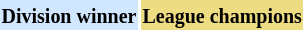<table>
<tr>
<td bgcolor="#D0E7FF"><small><strong>Division winner</strong> </small></td>
<td bgcolor="#EEDC82"><small><strong>League champions</strong> </small></td>
</tr>
</table>
